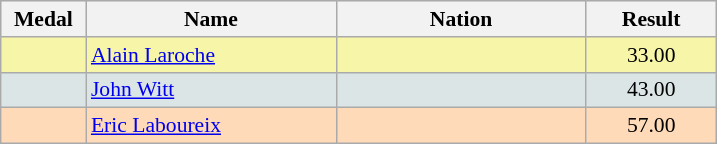<table class=wikitable style="border:1px solid #AAAAAA;font-size:90%">
<tr bgcolor="#E4E4E4">
<th width=50>Medal</th>
<th width=160>Name</th>
<th width=160>Nation</th>
<th width=80>Result</th>
</tr>
<tr bgcolor="#F7F6A8">
<td align="center"></td>
<td><a href='#'>Alain Laroche</a></td>
<td></td>
<td align="center">33.00</td>
</tr>
<tr bgcolor="#DCE5E5">
<td align="center"></td>
<td><a href='#'>John Witt</a></td>
<td></td>
<td align="center">43.00</td>
</tr>
<tr bgcolor="#FFDAB9">
<td align="center"></td>
<td><a href='#'>Eric Laboureix</a></td>
<td></td>
<td align="center">57.00</td>
</tr>
</table>
